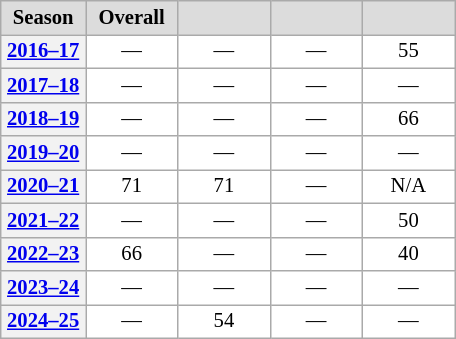<table class="wikitable plainrowheaders" style="background:#fff; font-size:86%; line-height:16px; border:gray solid 1px; border-collapse:collapse;">
<tr style="background:#ccc; text-align:center;">
<th scope="col" style="background:#dcdcdc; width:50px;">Season</th>
<th scope="col" style="background:#dcdcdc; width:55px;">Overall</th>
<th scope="col" style="background:#dcdcdc; width:55px;"></th>
<th scope="col" style="background:#dcdcdc; width:55px;"></th>
<th scope="col" style="background:#dcdcdc; width:55px;"></th>
</tr>
<tr>
<th scope=row align=center><a href='#'>2016–17</a></th>
<td align=center>—</td>
<td align=center>—</td>
<td align=center>—</td>
<td align=center>55</td>
</tr>
<tr>
<th scope=row align=center><a href='#'>2017–18</a></th>
<td align=center>—</td>
<td align=center>—</td>
<td align=center>—</td>
<td align=center>—</td>
</tr>
<tr>
<th scope=row align=center><a href='#'>2018–19</a></th>
<td align=center>—</td>
<td align=center>—</td>
<td align=center>—</td>
<td align=center>66</td>
</tr>
<tr>
<th scope=row align=center><a href='#'>2019–20</a></th>
<td align=center>—</td>
<td align=center>—</td>
<td align=center>—</td>
<td align=center>—</td>
</tr>
<tr>
<th scope=row align=center><a href='#'>2020–21</a></th>
<td align=center>71</td>
<td align=center>71</td>
<td align=center>—</td>
<td align=center>N/A</td>
</tr>
<tr>
<th scope=row align=center><a href='#'>2021–22</a></th>
<td align=center>—</td>
<td align=center>—</td>
<td align=center>—</td>
<td align=center>50</td>
</tr>
<tr>
<th scope=row align=center><a href='#'>2022–23</a></th>
<td align=center>66</td>
<td align=center>—</td>
<td align=center>—</td>
<td align=center>40</td>
</tr>
<tr>
<th scope=row align=center><a href='#'>2023–24</a></th>
<td align=center>—</td>
<td align=center>—</td>
<td align=center>—</td>
<td align=center>—</td>
</tr>
<tr>
<th scope=row align=center><a href='#'>2024–25</a></th>
<td align=center>—</td>
<td align=center>54</td>
<td align=center>—</td>
<td align=center>—</td>
</tr>
</table>
